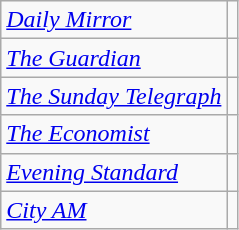<table class="wikitable">
<tr>
<td><em><a href='#'>Daily Mirror</a></em></td>
<td></td>
</tr>
<tr>
<td><em><a href='#'>The Guardian</a></em></td>
<td></td>
</tr>
<tr>
<td><em><a href='#'>The Sunday Telegraph</a></em></td>
<td></td>
</tr>
<tr>
<td><em><a href='#'>The Economist</a></em></td>
<td></td>
</tr>
<tr>
<td><em><a href='#'>Evening Standard</a></em></td>
<td></td>
</tr>
<tr>
<td><em><a href='#'>City AM</a></em></td>
<td></td>
</tr>
</table>
